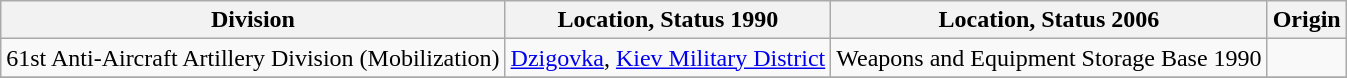<table class="wikitable">
<tr>
<th>Division</th>
<th>Location, Status 1990</th>
<th>Location, Status 2006</th>
<th>Origin</th>
</tr>
<tr>
<td>61st Anti-Aircraft Artillery Division (Mobilization)</td>
<td><a href='#'>Dzigovka</a>, <a href='#'>Kiev Military District</a></td>
<td>Weapons and Equipment Storage Base 1990</td>
<td></td>
</tr>
<tr>
</tr>
</table>
